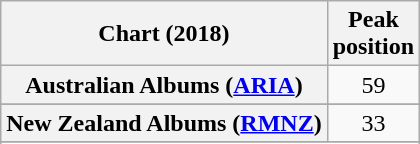<table class="wikitable sortable plainrowheaders" style="text-align:center">
<tr>
<th scope="col">Chart (2018)</th>
<th scope="col">Peak<br> position</th>
</tr>
<tr>
<th scope="row">Australian Albums (<a href='#'>ARIA</a>)</th>
<td>59</td>
</tr>
<tr>
</tr>
<tr>
</tr>
<tr>
</tr>
<tr>
<th scope="row">New Zealand Albums (<a href='#'>RMNZ</a>)</th>
<td>33</td>
</tr>
<tr>
</tr>
<tr>
</tr>
<tr>
</tr>
</table>
